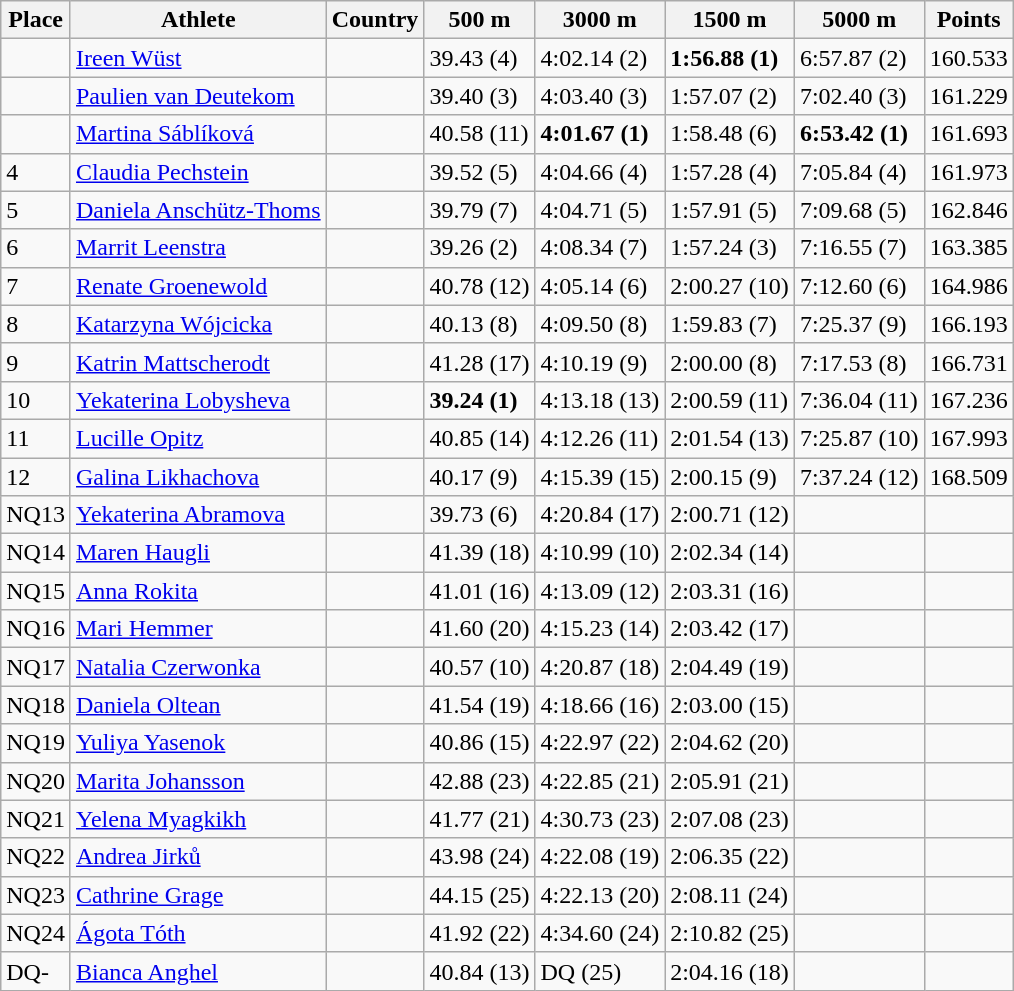<table class="wikitable">
<tr>
<th>Place</th>
<th>Athlete</th>
<th>Country</th>
<th>500 m</th>
<th>3000 m</th>
<th>1500 m</th>
<th>5000 m</th>
<th>Points</th>
</tr>
<tr>
<td></td>
<td><a href='#'>Ireen Wüst</a></td>
<td></td>
<td>39.43 (4)</td>
<td>4:02.14 (2)</td>
<td><strong>1:56.88 (1)</strong></td>
<td>6:57.87 (2)</td>
<td>160.533</td>
</tr>
<tr>
<td></td>
<td><a href='#'>Paulien van Deutekom</a></td>
<td></td>
<td>39.40 (3)</td>
<td>4:03.40 (3)</td>
<td>1:57.07 (2)</td>
<td>7:02.40 (3)</td>
<td>161.229</td>
</tr>
<tr>
<td></td>
<td><a href='#'>Martina Sáblíková</a></td>
<td></td>
<td>40.58 (11)</td>
<td><strong>4:01.67 (1)</strong></td>
<td>1:58.48 (6)</td>
<td><strong>6:53.42 (1)</strong></td>
<td>161.693</td>
</tr>
<tr>
<td>4</td>
<td><a href='#'>Claudia Pechstein</a></td>
<td></td>
<td>39.52 (5)</td>
<td>4:04.66 (4)</td>
<td>1:57.28 (4)</td>
<td>7:05.84 (4)</td>
<td>161.973</td>
</tr>
<tr>
<td>5</td>
<td><a href='#'>Daniela Anschütz-Thoms</a></td>
<td></td>
<td>39.79 (7)</td>
<td>4:04.71 (5)</td>
<td>1:57.91 (5)</td>
<td>7:09.68 (5)</td>
<td>162.846</td>
</tr>
<tr>
<td>6</td>
<td><a href='#'>Marrit Leenstra</a></td>
<td></td>
<td>39.26 (2)</td>
<td>4:08.34 (7)</td>
<td>1:57.24 (3)</td>
<td>7:16.55 (7)</td>
<td>163.385</td>
</tr>
<tr>
<td>7</td>
<td><a href='#'>Renate Groenewold</a></td>
<td></td>
<td>40.78 (12)</td>
<td>4:05.14 (6)</td>
<td>2:00.27 (10)</td>
<td>7:12.60 (6)</td>
<td>164.986</td>
</tr>
<tr>
<td>8</td>
<td><a href='#'>Katarzyna Wójcicka</a></td>
<td></td>
<td>40.13 (8)</td>
<td>4:09.50 (8)</td>
<td>1:59.83 (7)</td>
<td>7:25.37 (9)</td>
<td>166.193</td>
</tr>
<tr>
<td>9</td>
<td><a href='#'>Katrin Mattscherodt</a></td>
<td></td>
<td>41.28 (17)</td>
<td>4:10.19 (9)</td>
<td>2:00.00 (8)</td>
<td>7:17.53 (8)</td>
<td>166.731</td>
</tr>
<tr>
<td>10</td>
<td><a href='#'>Yekaterina Lobysheva</a></td>
<td></td>
<td><strong>39.24 (1)</strong></td>
<td>4:13.18 (13)</td>
<td>2:00.59 (11)</td>
<td>7:36.04 (11)</td>
<td>167.236</td>
</tr>
<tr>
<td>11</td>
<td><a href='#'>Lucille Opitz</a></td>
<td></td>
<td>40.85 (14)</td>
<td>4:12.26 (11)</td>
<td>2:01.54 (13)</td>
<td>7:25.87 (10)</td>
<td>167.993</td>
</tr>
<tr>
<td>12</td>
<td><a href='#'>Galina Likhachova</a></td>
<td></td>
<td>40.17 (9)</td>
<td>4:15.39 (15)</td>
<td>2:00.15 (9)</td>
<td>7:37.24 (12)</td>
<td>168.509</td>
</tr>
<tr>
<td>NQ13</td>
<td><a href='#'>Yekaterina Abramova</a></td>
<td></td>
<td>39.73 (6)</td>
<td>4:20.84 (17)</td>
<td>2:00.71 (12)</td>
<td></td>
<td></td>
</tr>
<tr>
<td>NQ14</td>
<td><a href='#'>Maren Haugli</a></td>
<td></td>
<td>41.39 (18)</td>
<td>4:10.99 (10)</td>
<td>2:02.34 (14)</td>
<td></td>
<td></td>
</tr>
<tr>
<td>NQ15</td>
<td><a href='#'>Anna Rokita</a></td>
<td></td>
<td>41.01 (16)</td>
<td>4:13.09 (12)</td>
<td>2:03.31 (16)</td>
<td></td>
<td></td>
</tr>
<tr>
<td>NQ16</td>
<td><a href='#'>Mari Hemmer</a></td>
<td></td>
<td>41.60 (20)</td>
<td>4:15.23 (14)</td>
<td>2:03.42 (17)</td>
<td></td>
<td></td>
</tr>
<tr>
<td>NQ17</td>
<td><a href='#'>Natalia Czerwonka</a></td>
<td></td>
<td>40.57 (10)</td>
<td>4:20.87 (18)</td>
<td>2:04.49 (19)</td>
<td></td>
<td></td>
</tr>
<tr>
<td>NQ18</td>
<td><a href='#'>Daniela Oltean</a></td>
<td></td>
<td>41.54 (19)</td>
<td>4:18.66 (16)</td>
<td>2:03.00 (15)</td>
<td></td>
<td></td>
</tr>
<tr>
<td>NQ19</td>
<td><a href='#'>Yuliya Yasenok</a></td>
<td></td>
<td>40.86 (15)</td>
<td>4:22.97 (22)</td>
<td>2:04.62 (20)</td>
<td></td>
<td></td>
</tr>
<tr>
<td>NQ20</td>
<td><a href='#'>Marita Johansson</a></td>
<td></td>
<td>42.88 (23)</td>
<td>4:22.85 (21)</td>
<td>2:05.91 (21)</td>
<td></td>
<td></td>
</tr>
<tr>
<td>NQ21</td>
<td><a href='#'>Yelena Myagkikh</a></td>
<td></td>
<td>41.77 (21)</td>
<td>4:30.73 (23)</td>
<td>2:07.08 (23)</td>
<td></td>
<td></td>
</tr>
<tr>
<td>NQ22</td>
<td><a href='#'>Andrea Jirků</a></td>
<td></td>
<td>43.98 (24)</td>
<td>4:22.08 (19)</td>
<td>2:06.35 (22)</td>
<td></td>
<td></td>
</tr>
<tr>
<td>NQ23</td>
<td><a href='#'>Cathrine Grage</a></td>
<td></td>
<td>44.15 (25)</td>
<td>4:22.13 (20)</td>
<td>2:08.11 (24)</td>
<td></td>
<td></td>
</tr>
<tr>
<td>NQ24</td>
<td><a href='#'>Ágota Tóth</a></td>
<td></td>
<td>41.92 (22)</td>
<td>4:34.60 (24)</td>
<td>2:10.82 (25)</td>
<td></td>
<td></td>
</tr>
<tr>
<td>DQ-</td>
<td><a href='#'>Bianca Anghel</a></td>
<td></td>
<td>40.84 (13)</td>
<td>DQ (25)</td>
<td>2:04.16 (18)</td>
<td></td>
<td></td>
</tr>
</table>
